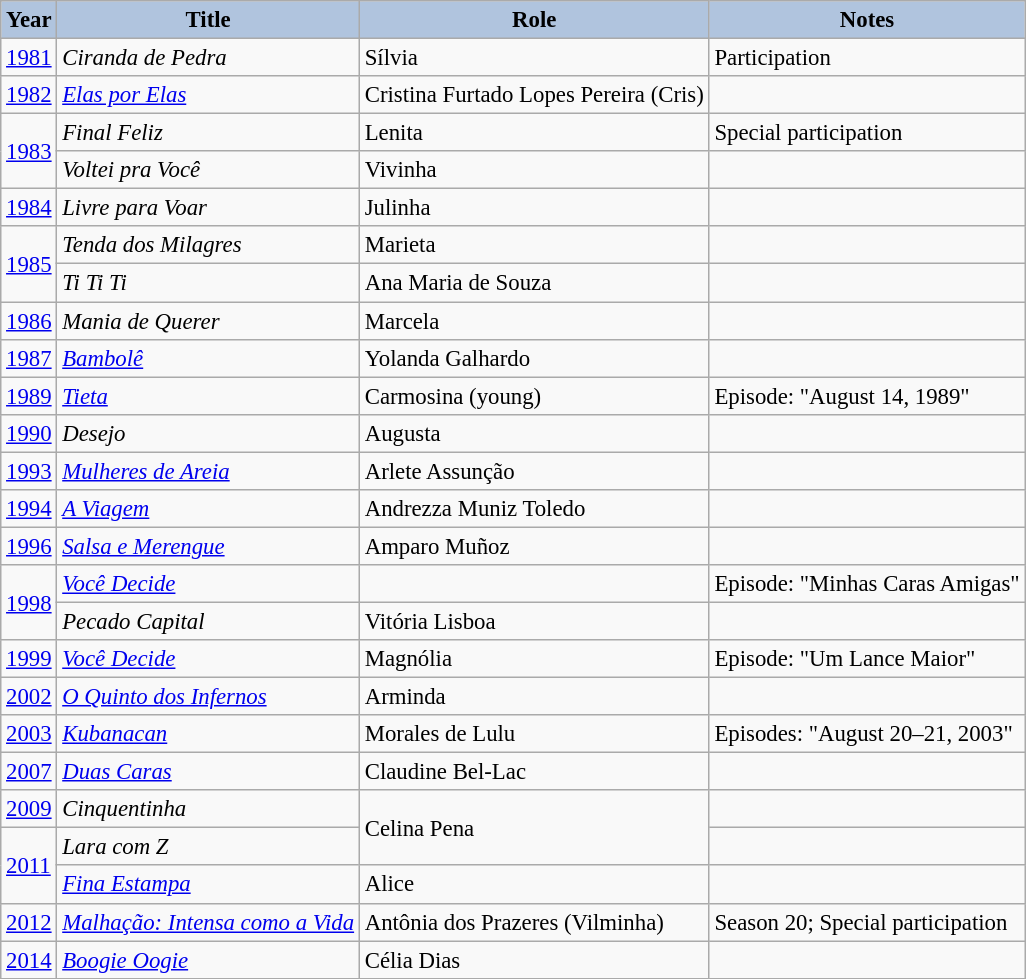<table class="wikitable" style="font-size:95%;">
<tr>
<th style="background:#B0C4DE;">Year</th>
<th style="background:#B0C4DE;">Title</th>
<th style="background:#B0C4DE;">Role</th>
<th style="background:#B0C4DE;">Notes</th>
</tr>
<tr>
<td><a href='#'>1981</a></td>
<td><em>Ciranda de Pedra</em></td>
<td>Sílvia</td>
<td>Participation</td>
</tr>
<tr>
<td><a href='#'>1982</a></td>
<td><em><a href='#'>Elas por Elas</a></em></td>
<td>Cristina Furtado Lopes Pereira (Cris)</td>
<td></td>
</tr>
<tr>
<td rowspan="2"><a href='#'>1983</a></td>
<td><em>Final Feliz</em></td>
<td>Lenita</td>
<td>Special participation</td>
</tr>
<tr>
<td><em>Voltei pra Você</em></td>
<td>Vivinha</td>
<td></td>
</tr>
<tr>
<td><a href='#'>1984</a></td>
<td><em>Livre para Voar</em></td>
<td>Julinha</td>
<td></td>
</tr>
<tr>
<td rowspan="2"><a href='#'>1985</a></td>
<td><em>Tenda dos Milagres</em></td>
<td>Marieta</td>
<td></td>
</tr>
<tr>
<td><em>Ti Ti Ti</em></td>
<td>Ana Maria de Souza</td>
<td></td>
</tr>
<tr>
<td><a href='#'>1986</a></td>
<td><em>Mania de Querer</em></td>
<td>Marcela</td>
<td></td>
</tr>
<tr>
<td><a href='#'>1987</a></td>
<td><em><a href='#'>Bambolê</a></em></td>
<td>Yolanda Galhardo</td>
<td></td>
</tr>
<tr>
<td><a href='#'>1989</a></td>
<td><em><a href='#'>Tieta</a></em></td>
<td>Carmosina (young)</td>
<td>Episode: "August 14, 1989"</td>
</tr>
<tr>
<td><a href='#'>1990</a></td>
<td><em>Desejo</em></td>
<td>Augusta</td>
<td></td>
</tr>
<tr>
<td><a href='#'>1993</a></td>
<td><em><a href='#'>Mulheres de Areia</a></em></td>
<td>Arlete Assunção</td>
<td></td>
</tr>
<tr>
<td><a href='#'>1994</a></td>
<td><em><a href='#'>A Viagem</a></em></td>
<td>Andrezza Muniz Toledo</td>
<td></td>
</tr>
<tr>
<td><a href='#'>1996</a></td>
<td><em><a href='#'>Salsa e Merengue</a></em></td>
<td>Amparo Muñoz</td>
<td></td>
</tr>
<tr>
<td rowspan="2"><a href='#'>1998</a></td>
<td><em><a href='#'>Você Decide</a></em></td>
<td></td>
<td>Episode: "Minhas Caras Amigas"</td>
</tr>
<tr>
<td><em>Pecado Capital</em></td>
<td>Vitória Lisboa</td>
<td></td>
</tr>
<tr>
<td><a href='#'>1999</a></td>
<td><em><a href='#'>Você Decide</a></em></td>
<td>Magnólia</td>
<td>Episode: "Um Lance Maior"</td>
</tr>
<tr>
<td><a href='#'>2002</a></td>
<td><em><a href='#'>O Quinto dos Infernos</a></em></td>
<td>Arminda</td>
<td></td>
</tr>
<tr>
<td><a href='#'>2003</a></td>
<td><em><a href='#'>Kubanacan</a></em></td>
<td>Morales de Lulu</td>
<td>Episodes: "August 20–21, 2003"</td>
</tr>
<tr>
<td><a href='#'>2007</a></td>
<td><em><a href='#'>Duas Caras</a></em></td>
<td>Claudine Bel-Lac</td>
<td></td>
</tr>
<tr>
<td><a href='#'>2009</a></td>
<td><em>Cinquentinha</em></td>
<td rowspan="2">Celina Pena</td>
<td></td>
</tr>
<tr>
<td rowspan="2"><a href='#'>2011</a></td>
<td><em>Lara com Z</em></td>
<td></td>
</tr>
<tr>
<td><em><a href='#'>Fina Estampa</a></em></td>
<td>Alice</td>
<td></td>
</tr>
<tr>
<td><a href='#'>2012</a></td>
<td><em><a href='#'>Malhação: Intensa como a Vida</a></em></td>
<td>Antônia dos Prazeres (Vilminha)</td>
<td>Season 20; Special participation</td>
</tr>
<tr>
<td><a href='#'>2014</a></td>
<td><em><a href='#'>Boogie Oogie</a></em></td>
<td>Célia Dias</td>
<td></td>
</tr>
<tr>
</tr>
</table>
